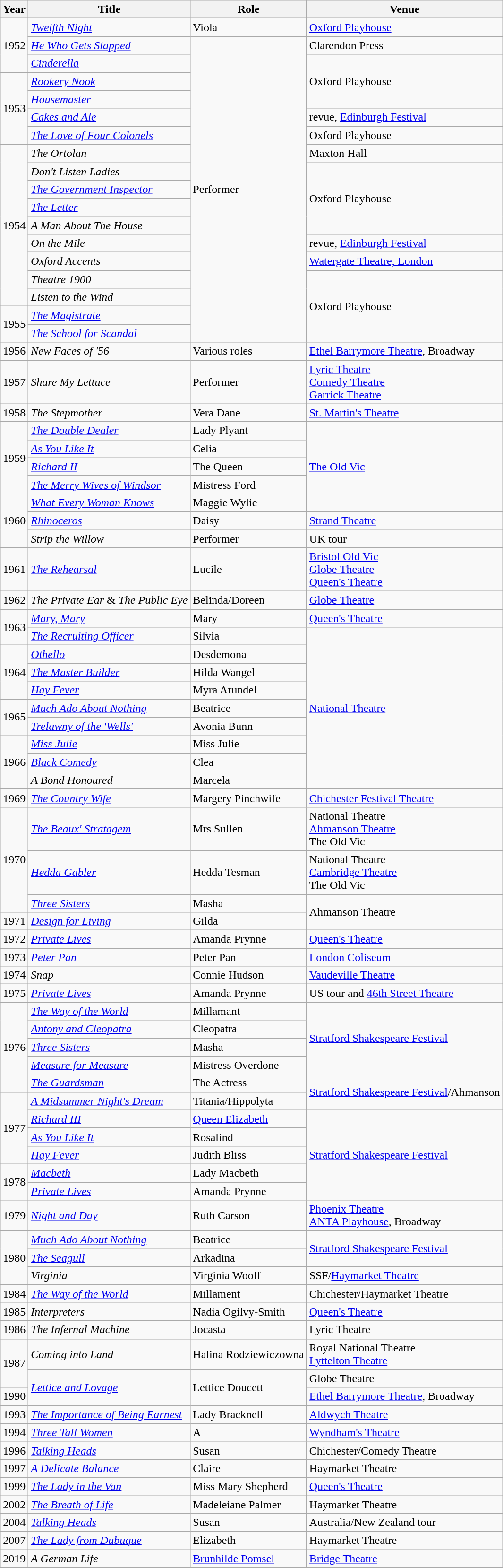<table class="wikitable sortable">
<tr>
<th>Year</th>
<th>Title</th>
<th>Role</th>
<th class="unsortable">Venue</th>
</tr>
<tr>
<td rowspan=3>1952</td>
<td><em><a href='#'>Twelfth Night</a></em></td>
<td>Viola</td>
<td><a href='#'>Oxford Playhouse</a></td>
</tr>
<tr>
<td><em><a href='#'>He Who Gets Slapped</a></em></td>
<td rowspan=17>Performer</td>
<td>Clarendon Press</td>
</tr>
<tr>
<td><em><a href='#'>Cinderella</a></em></td>
<td rowspan=3>Oxford Playhouse</td>
</tr>
<tr>
<td rowspan=4>1953</td>
<td><em><a href='#'>Rookery Nook</a></em></td>
</tr>
<tr>
<td><em><a href='#'>Housemaster</a></em></td>
</tr>
<tr>
<td><em><a href='#'>Cakes and Ale</a></em></td>
<td>revue, <a href='#'>Edinburgh Festival</a></td>
</tr>
<tr>
<td><em><a href='#'>The Love of Four Colonels</a></em></td>
<td>Oxford Playhouse</td>
</tr>
<tr>
<td rowspan=9>1954</td>
<td><em>The Ortolan</em></td>
<td>Maxton Hall</td>
</tr>
<tr>
<td><em>Don't Listen Ladies</em></td>
<td rowspan=4>Oxford Playhouse</td>
</tr>
<tr>
<td><em><a href='#'>The Government Inspector</a></em></td>
</tr>
<tr>
<td><em><a href='#'>The Letter</a></em></td>
</tr>
<tr>
<td><em>A Man About The House</em></td>
</tr>
<tr>
<td><em>On the Mile</em></td>
<td>revue, <a href='#'>Edinburgh Festival</a></td>
</tr>
<tr>
<td><em>Oxford Accents</em></td>
<td><a href='#'>Watergate Theatre, London</a></td>
</tr>
<tr>
<td><em>Theatre 1900</em></td>
<td rowspan=4>Oxford Playhouse</td>
</tr>
<tr>
<td><em>Listen to the Wind</em></td>
</tr>
<tr>
<td rowspan=2>1955</td>
<td><em><a href='#'>The Magistrate</a></em></td>
</tr>
<tr>
<td><em><a href='#'>The School for Scandal</a></em></td>
</tr>
<tr>
<td>1956</td>
<td><em>New Faces of '56</em></td>
<td>Various roles</td>
<td><a href='#'>Ethel Barrymore Theatre</a>, Broadway</td>
</tr>
<tr>
<td>1957</td>
<td><em>Share My Lettuce</em></td>
<td>Performer</td>
<td><a href='#'>Lyric Theatre</a> <br> <a href='#'>Comedy Theatre</a><br><a href='#'>Garrick Theatre</a></td>
</tr>
<tr>
<td>1958</td>
<td><em>The Stepmother</em></td>
<td>Vera Dane</td>
<td><a href='#'>St. Martin's Theatre</a></td>
</tr>
<tr>
<td rowspan=4>1959</td>
<td><em><a href='#'>The Double Dealer</a></em></td>
<td>Lady Plyant</td>
<td rowspan=5><a href='#'>The Old Vic</a></td>
</tr>
<tr>
<td><em><a href='#'>As You Like It</a></em></td>
<td>Celia</td>
</tr>
<tr>
<td><em><a href='#'>Richard II</a></em></td>
<td>The Queen</td>
</tr>
<tr>
<td><em><a href='#'>The Merry Wives of Windsor</a></em></td>
<td>Mistress Ford</td>
</tr>
<tr>
<td rowspan=3>1960</td>
<td><em><a href='#'>What Every Woman Knows</a></em></td>
<td>Maggie Wylie</td>
</tr>
<tr>
<td><em><a href='#'>Rhinoceros</a></em></td>
<td>Daisy</td>
<td><a href='#'>Strand Theatre</a></td>
</tr>
<tr>
<td><em>Strip the Willow</em></td>
<td>Performer</td>
<td>UK tour</td>
</tr>
<tr>
<td>1961</td>
<td><em><a href='#'>The Rehearsal</a></em></td>
<td>Lucile</td>
<td><a href='#'>Bristol Old Vic</a> <br> <a href='#'>Globe Theatre</a> <br> <a href='#'>Queen's Theatre</a></td>
</tr>
<tr>
<td>1962</td>
<td><em>The Private Ear</em> & <em>The Public Eye</em></td>
<td>Belinda/Doreen</td>
<td><a href='#'>Globe Theatre</a></td>
</tr>
<tr>
<td rowspan=2>1963</td>
<td><em><a href='#'>Mary, Mary</a></em></td>
<td>Mary</td>
<td><a href='#'>Queen's Theatre</a></td>
</tr>
<tr>
<td><em><a href='#'>The Recruiting Officer</a></em></td>
<td>Silvia</td>
<td rowspan=9><a href='#'>National Theatre</a></td>
</tr>
<tr>
<td rowspan=3>1964</td>
<td><em><a href='#'>Othello</a></em></td>
<td>Desdemona</td>
</tr>
<tr>
<td><em><a href='#'>The Master Builder</a></em></td>
<td>Hilda Wangel</td>
</tr>
<tr>
<td><em><a href='#'>Hay Fever</a></em></td>
<td>Myra Arundel</td>
</tr>
<tr>
<td rowspan=2>1965</td>
<td><em><a href='#'>Much Ado About Nothing</a></em></td>
<td>Beatrice</td>
</tr>
<tr>
<td><em><a href='#'>Trelawny of the 'Wells'</a></em></td>
<td>Avonia Bunn</td>
</tr>
<tr>
<td rowspan=3>1966</td>
<td><em><a href='#'>Miss Julie</a></em></td>
<td>Miss Julie</td>
</tr>
<tr>
<td><em><a href='#'>Black Comedy</a></em></td>
<td>Clea</td>
</tr>
<tr>
<td><em>A Bond Honoured</em></td>
<td>Marcela</td>
</tr>
<tr>
<td>1969</td>
<td><em><a href='#'>The Country Wife</a></em></td>
<td>Margery Pinchwife</td>
<td><a href='#'>Chichester Festival Theatre</a></td>
</tr>
<tr>
<td rowspan=3>1970</td>
<td><em><a href='#'>The Beaux' Stratagem</a></em></td>
<td>Mrs Sullen</td>
<td>National Theatre <br> <a href='#'>Ahmanson Theatre</a> <br> The Old Vic</td>
</tr>
<tr>
<td><em><a href='#'>Hedda Gabler</a></em></td>
<td>Hedda Tesman</td>
<td>National Theatre <br> <a href='#'>Cambridge Theatre</a> <br> The Old Vic</td>
</tr>
<tr>
<td><em><a href='#'>Three Sisters</a></em></td>
<td>Masha</td>
<td rowspan=2>Ahmanson Theatre</td>
</tr>
<tr>
<td>1971</td>
<td><em><a href='#'>Design for Living</a></em></td>
<td>Gilda</td>
</tr>
<tr>
<td>1972</td>
<td><em><a href='#'>Private Lives</a></em></td>
<td>Amanda Prynne</td>
<td><a href='#'>Queen's Theatre</a></td>
</tr>
<tr>
<td>1973</td>
<td><em><a href='#'>Peter Pan</a></em></td>
<td>Peter Pan</td>
<td><a href='#'>London Coliseum</a></td>
</tr>
<tr>
<td>1974</td>
<td><em>Snap</em></td>
<td>Connie Hudson</td>
<td><a href='#'>Vaudeville Theatre</a></td>
</tr>
<tr>
<td>1975</td>
<td><em><a href='#'>Private Lives</a></em></td>
<td>Amanda Prynne</td>
<td>US tour and <a href='#'>46th Street Theatre</a></td>
</tr>
<tr>
<td rowspan=5>1976</td>
<td><em><a href='#'>The Way of the World</a></em></td>
<td>Millamant</td>
<td rowspan=4><a href='#'>Stratford Shakespeare Festival</a></td>
</tr>
<tr>
<td><em><a href='#'>Antony and Cleopatra</a></em></td>
<td>Cleopatra</td>
</tr>
<tr>
<td><em><a href='#'>Three Sisters</a></em></td>
<td>Masha</td>
</tr>
<tr>
<td><em><a href='#'>Measure for Measure</a></em></td>
<td>Mistress Overdone</td>
</tr>
<tr>
<td><em><a href='#'>The Guardsman</a></em></td>
<td>The Actress</td>
<td rowspan=2><a href='#'>Stratford Shakespeare Festival</a>/Ahmanson</td>
</tr>
<tr>
<td rowspan=4>1977</td>
<td><em><a href='#'>A Midsummer Night's Dream</a></em></td>
<td>Titania/Hippolyta</td>
</tr>
<tr>
<td><em><a href='#'>Richard III</a></em></td>
<td><a href='#'>Queen Elizabeth</a></td>
<td rowspan=5><a href='#'>Stratford Shakespeare Festival</a></td>
</tr>
<tr>
<td><em><a href='#'>As You Like It</a></em></td>
<td>Rosalind</td>
</tr>
<tr>
<td><em><a href='#'>Hay Fever</a></em></td>
<td>Judith Bliss</td>
</tr>
<tr>
<td rowspan=2>1978</td>
<td><em><a href='#'>Macbeth</a></em></td>
<td>Lady Macbeth</td>
</tr>
<tr>
<td><em><a href='#'>Private Lives</a></em></td>
<td>Amanda Prynne</td>
</tr>
<tr>
<td>1979</td>
<td><em><a href='#'>Night and Day</a></em></td>
<td>Ruth Carson</td>
<td><a href='#'>Phoenix Theatre</a> <br> <a href='#'>ANTA Playhouse</a>, Broadway</td>
</tr>
<tr>
<td rowspan=3>1980</td>
<td><em><a href='#'>Much Ado About Nothing</a></em></td>
<td>Beatrice</td>
<td rowspan=2><a href='#'>Stratford Shakespeare Festival</a></td>
</tr>
<tr>
<td><em><a href='#'>The Seagull</a></em></td>
<td>Arkadina</td>
</tr>
<tr>
<td><em>Virginia</em></td>
<td>Virginia Woolf</td>
<td>SSF/<a href='#'>Haymarket Theatre</a></td>
</tr>
<tr>
<td>1984</td>
<td><em><a href='#'>The Way of the World</a></em></td>
<td>Millament</td>
<td>Chichester/Haymarket Theatre</td>
</tr>
<tr>
<td>1985</td>
<td><em>Interpreters</em></td>
<td>Nadia Ogilvy-Smith</td>
<td><a href='#'>Queen's Theatre</a></td>
</tr>
<tr>
<td>1986</td>
<td><em>The Infernal Machine</em></td>
<td>Jocasta</td>
<td>Lyric Theatre</td>
</tr>
<tr>
<td rowspan=2>1987</td>
<td><em>Coming into Land</em></td>
<td>Halina Rodziewiczowna</td>
<td>Royal National Theatre <br> <a href='#'>Lyttelton Theatre</a></td>
</tr>
<tr>
<td rowspan=2><em><a href='#'>Lettice and Lovage</a></em></td>
<td rowspan=2>Lettice Doucett</td>
<td>Globe Theatre</td>
</tr>
<tr>
<td>1990</td>
<td><a href='#'>Ethel Barrymore Theatre</a>, Broadway</td>
</tr>
<tr>
<td>1993</td>
<td><em><a href='#'>The Importance of Being Earnest</a></em></td>
<td>Lady Bracknell</td>
<td><a href='#'>Aldwych Theatre</a></td>
</tr>
<tr>
<td>1994</td>
<td><em><a href='#'>Three Tall Women</a></em></td>
<td>A</td>
<td><a href='#'>Wyndham's Theatre</a></td>
</tr>
<tr>
<td>1996</td>
<td><em><a href='#'>Talking Heads</a></em></td>
<td>Susan</td>
<td>Chichester/Comedy Theatre</td>
</tr>
<tr>
<td>1997</td>
<td><em><a href='#'>A Delicate Balance</a></em></td>
<td>Claire</td>
<td>Haymarket Theatre</td>
</tr>
<tr>
<td>1999</td>
<td><em><a href='#'>The Lady in the Van</a></em></td>
<td>Miss Mary Shepherd</td>
<td><a href='#'>Queen's Theatre</a></td>
</tr>
<tr>
<td>2002</td>
<td><em><a href='#'>The Breath of Life</a></em></td>
<td>Madeleiane Palmer</td>
<td>Haymarket Theatre</td>
</tr>
<tr>
<td>2004</td>
<td><em><a href='#'>Talking Heads</a></em></td>
<td>Susan</td>
<td>Australia/New Zealand tour</td>
</tr>
<tr>
<td>2007</td>
<td><em><a href='#'>The Lady from Dubuque</a></em></td>
<td>Elizabeth</td>
<td>Haymarket Theatre</td>
</tr>
<tr>
<td>2019</td>
<td><em>A German Life</em></td>
<td><a href='#'>Brunhilde Pomsel</a></td>
<td><a href='#'>Bridge Theatre</a></td>
</tr>
<tr>
</tr>
</table>
